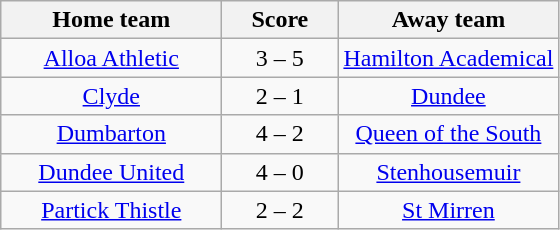<table class="wikitable" style="text-align: center">
<tr>
<th width=140>Home team</th>
<th width=70>Score</th>
<th width=140>Away team</th>
</tr>
<tr>
<td><a href='#'>Alloa Athletic</a></td>
<td>3 – 5</td>
<td><a href='#'>Hamilton Academical</a></td>
</tr>
<tr>
<td><a href='#'>Clyde</a></td>
<td>2 – 1</td>
<td><a href='#'>Dundee</a></td>
</tr>
<tr>
<td><a href='#'>Dumbarton</a></td>
<td>4 – 2</td>
<td><a href='#'>Queen of the South</a></td>
</tr>
<tr>
<td><a href='#'>Dundee United</a></td>
<td>4 – 0</td>
<td><a href='#'>Stenhousemuir</a></td>
</tr>
<tr>
<td><a href='#'>Partick Thistle</a></td>
<td>2 – 2</td>
<td><a href='#'>St Mirren</a></td>
</tr>
</table>
